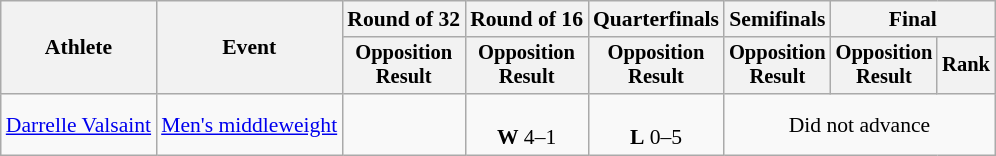<table class="wikitable" style="font-size:90%">
<tr>
<th rowspan="2">Athlete</th>
<th rowspan="2">Event</th>
<th>Round of 32</th>
<th>Round of 16</th>
<th>Quarterfinals</th>
<th>Semifinals</th>
<th colspan=2>Final</th>
</tr>
<tr style="font-size:95%">
<th>Opposition<br>Result</th>
<th>Opposition<br>Result</th>
<th>Opposition<br>Result</th>
<th>Opposition<br>Result</th>
<th>Opposition<br>Result</th>
<th>Rank</th>
</tr>
<tr align=center>
<td align=left><a href='#'>Darrelle Valsaint</a></td>
<td align=left><a href='#'>Men's middleweight</a></td>
<td></td>
<td><br><strong>W</strong> 4–1</td>
<td><br><strong>L</strong> 0–5</td>
<td colspan="3">Did not advance</td>
</tr>
</table>
